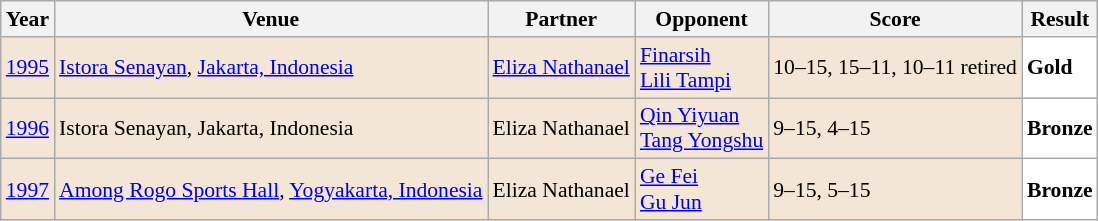<table class="sortable wikitable" style="font-size: 90%;">
<tr>
<th>Year</th>
<th>Venue</th>
<th>Partner</th>
<th>Opponent</th>
<th>Score</th>
<th>Result</th>
</tr>
<tr style="background:#F3E6D7">
<td align="center"><a href='#'>1995</a></td>
<td align="left"><a href='#'>Istora Senayan</a>, <a href='#'>Jakarta, Indonesia</a></td>
<td align="left"> <a href='#'>Eliza Nathanael</a></td>
<td align="left"> <a href='#'>Finarsih</a> <br>  <a href='#'>Lili Tampi</a></td>
<td align="left">10–15, 15–11, 10–11 retired</td>
<td style="text-align:left; background:white"> <strong>Gold</strong></td>
</tr>
<tr style="background:#F3E6D7">
<td align="center"><a href='#'>1996</a></td>
<td align="left">Istora Senayan, Jakarta, Indonesia</td>
<td align="left"> Eliza Nathanael</td>
<td align="left"> <a href='#'>Qin Yiyuan</a> <br>  <a href='#'>Tang Yongshu</a></td>
<td align="left">9–15, 4–15</td>
<td style="text-align:left; background:white"> <strong>Bronze</strong></td>
</tr>
<tr style="background:#F3E6D7">
<td align="center"><a href='#'>1997</a></td>
<td align="left"><a href='#'>Among Rogo Sports Hall</a>, <a href='#'>Yogyakarta, Indonesia</a></td>
<td align="left"> Eliza Nathanael</td>
<td align="left"> <a href='#'>Ge Fei</a> <br>  <a href='#'>Gu Jun</a></td>
<td align="left">9–15, 5–15</td>
<td style="text-align:left; background:white"> <strong>Bronze</strong></td>
</tr>
</table>
